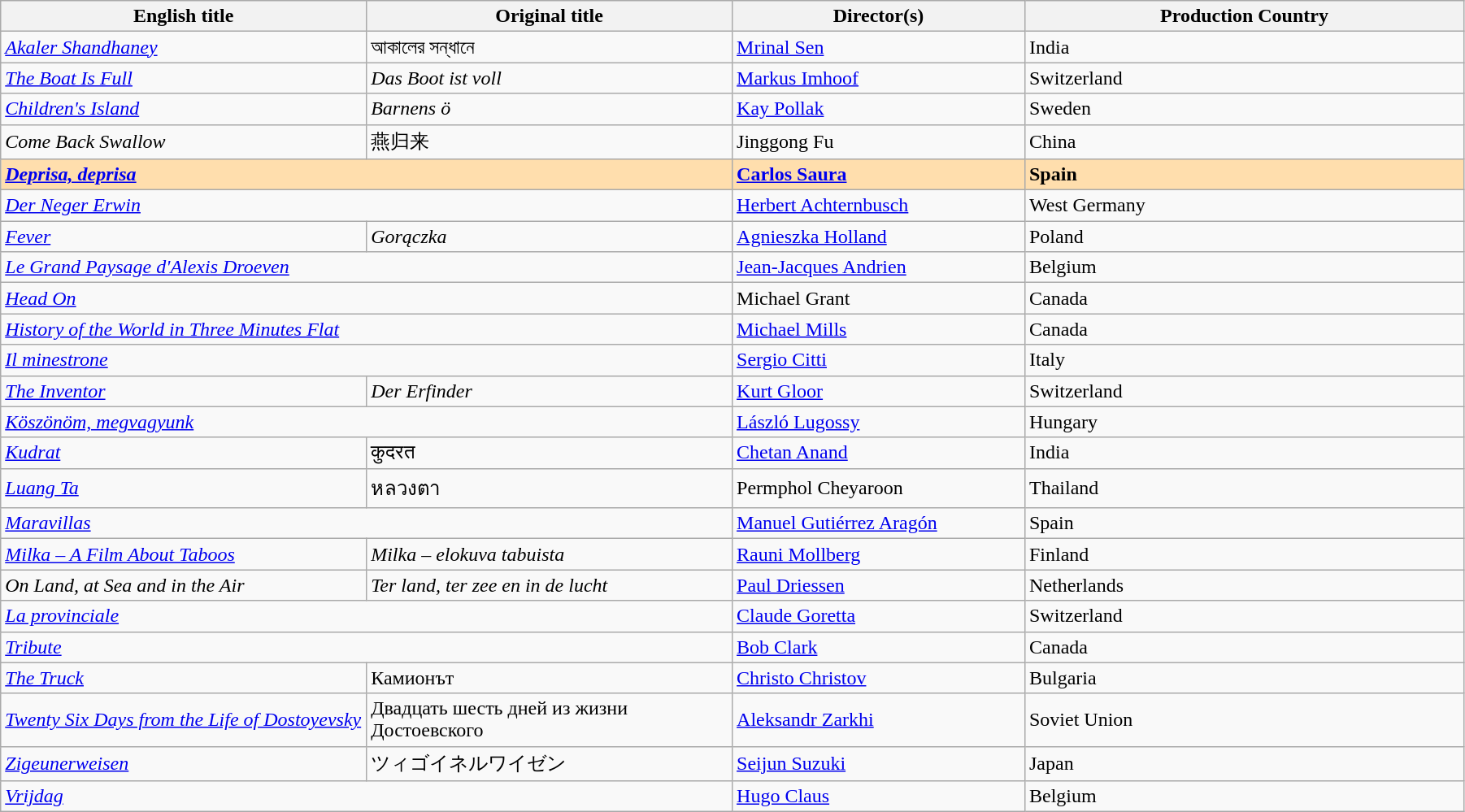<table class="wikitable" width="95%" cellpadding="5">
<tr>
<th width="25%">English title</th>
<th width="25%">Original title</th>
<th width="20%">Director(s)</th>
<th width="30%">Production Country</th>
</tr>
<tr>
<td><em><a href='#'>Akaler Shandhaney</a></em></td>
<td>আকালের সন্ধানে</td>
<td><a href='#'>Mrinal Sen</a></td>
<td>India</td>
</tr>
<tr>
<td><em><a href='#'>The Boat Is Full</a></em></td>
<td><em>Das Boot ist voll</em></td>
<td><a href='#'>Markus Imhoof</a></td>
<td>Switzerland</td>
</tr>
<tr>
<td><em><a href='#'>Children's Island</a></em></td>
<td><em>Barnens ö</em></td>
<td><a href='#'>Kay Pollak</a></td>
<td>Sweden</td>
</tr>
<tr>
<td><em>Come Back Swallow</em></td>
<td>燕归来</td>
<td>Jinggong Fu</td>
<td>China</td>
</tr>
<tr style="background:#FFDEAD;">
<td colspan="2"><strong><em><a href='#'>Deprisa, deprisa</a></em></strong></td>
<td><strong><a href='#'>Carlos Saura</a></strong></td>
<td><strong>Spain</strong></td>
</tr>
<tr>
<td colspan="2"><em><a href='#'>Der Neger Erwin</a></em></td>
<td><a href='#'>Herbert Achternbusch</a></td>
<td>West Germany</td>
</tr>
<tr>
<td><em><a href='#'>Fever</a></em></td>
<td><em>Gorączka</em></td>
<td><a href='#'>Agnieszka Holland</a></td>
<td>Poland</td>
</tr>
<tr>
<td colspan="2"><em><a href='#'>Le Grand Paysage d'Alexis Droeven</a></em></td>
<td><a href='#'>Jean-Jacques Andrien</a></td>
<td>Belgium</td>
</tr>
<tr>
<td colspan="2"><em><a href='#'>Head On</a></em></td>
<td>Michael Grant</td>
<td>Canada</td>
</tr>
<tr>
<td colspan="2"><em><a href='#'>History of the World in Three Minutes Flat</a></em></td>
<td><a href='#'>Michael Mills</a></td>
<td>Canada</td>
</tr>
<tr>
<td colspan="2"><em><a href='#'>Il minestrone</a></em></td>
<td><a href='#'>Sergio Citti</a></td>
<td>Italy</td>
</tr>
<tr>
<td><em><a href='#'>The Inventor</a></em></td>
<td><em>Der Erfinder</em></td>
<td><a href='#'>Kurt Gloor</a></td>
<td>Switzerland</td>
</tr>
<tr>
<td colspan="2"><em><a href='#'>Köszönöm, megvagyunk</a></em></td>
<td><a href='#'>László Lugossy</a></td>
<td>Hungary</td>
</tr>
<tr>
<td><em><a href='#'>Kudrat</a></em></td>
<td>कुदरत</td>
<td><a href='#'>Chetan Anand</a></td>
<td>India</td>
</tr>
<tr>
<td><em><a href='#'>Luang Ta</a></em></td>
<td>หลวงตา</td>
<td>Permphol Cheyaroon</td>
<td>Thailand</td>
</tr>
<tr>
<td colspan="2"><em><a href='#'>Maravillas</a></em></td>
<td><a href='#'>Manuel Gutiérrez Aragón</a></td>
<td>Spain</td>
</tr>
<tr>
<td><em><a href='#'>Milka – A Film About Taboos</a></em></td>
<td><em>Milka – elokuva tabuista</em></td>
<td><a href='#'>Rauni Mollberg</a></td>
<td>Finland</td>
</tr>
<tr>
<td><em>On Land, at Sea and in the Air</em></td>
<td><em>Ter land, ter zee en in de lucht</em></td>
<td><a href='#'>Paul Driessen</a></td>
<td>Netherlands</td>
</tr>
<tr>
<td colspan="2"><em><a href='#'>La provinciale</a></em></td>
<td><a href='#'>Claude Goretta</a></td>
<td>Switzerland</td>
</tr>
<tr>
<td colspan="2"><em><a href='#'>Tribute</a></em></td>
<td><a href='#'>Bob Clark</a></td>
<td>Canada</td>
</tr>
<tr>
<td><em><a href='#'>The Truck</a></em></td>
<td>Камионът</td>
<td><a href='#'>Christo Christov</a></td>
<td>Bulgaria</td>
</tr>
<tr>
<td><em><a href='#'>Twenty Six Days from the Life of Dostoyevsky</a></em></td>
<td>Двадцать шесть дней из жизни Достоевского</td>
<td><a href='#'>Aleksandr Zarkhi</a></td>
<td>Soviet Union</td>
</tr>
<tr>
<td><a href='#'><em>Zigeunerweisen</em></a></td>
<td>ツィゴイネルワイゼン</td>
<td><a href='#'>Seijun Suzuki</a></td>
<td>Japan</td>
</tr>
<tr>
<td colspan="2"><em><a href='#'>Vrijdag</a></em></td>
<td><a href='#'>Hugo Claus</a></td>
<td>Belgium</td>
</tr>
</table>
